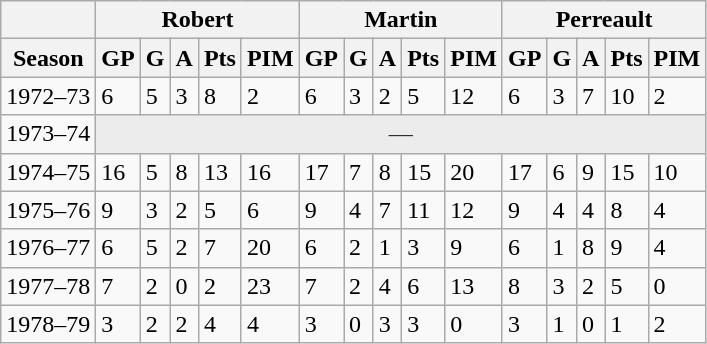<table class="wikitable">
<tr>
<th scope="col"> </th>
<th scope="colgroup" colspan="5">Robert</th>
<th scope="colgroup" colspan="5">Martin</th>
<th scope="colgroup" colspan="5">Perreault</th>
</tr>
<tr>
<th scope="col">Season</th>
<th scope="col">GP</th>
<th scope="col">G</th>
<th scope="col">A</th>
<th scope="col">Pts</th>
<th scope="col">PIM</th>
<th scope="col">GP</th>
<th scope="col">G</th>
<th scope="col">A</th>
<th scope="col">Pts</th>
<th scope="col">PIM</th>
<th scope="col">GP</th>
<th scope="col">G</th>
<th scope="col">A</th>
<th scope="col">Pts</th>
<th scope="col">PIM</th>
</tr>
<tr>
<td scope="row">1972–73</td>
<td>6</td>
<td>5</td>
<td>3</td>
<td>8</td>
<td>2</td>
<td>6</td>
<td>3</td>
<td>2</td>
<td>5</td>
<td>12</td>
<td>6</td>
<td>3</td>
<td>7</td>
<td>10</td>
<td>2</td>
</tr>
<tr>
<td scope="row">1973–74</td>
<td colspan="15" data-sort-value="" style="background: #ececec; color: #2C2C2C; vertical-align: middle; text-align: center; " class="table-na">—</td>
</tr>
<tr>
<td scope="row">1974–75</td>
<td>16</td>
<td>5</td>
<td>8</td>
<td>13</td>
<td>16</td>
<td>17</td>
<td>7</td>
<td>8</td>
<td>15</td>
<td>20</td>
<td>17</td>
<td>6</td>
<td>9</td>
<td>15</td>
<td>10</td>
</tr>
<tr>
<td scope="row">1975–76</td>
<td>9</td>
<td>3</td>
<td>2</td>
<td>5</td>
<td>6</td>
<td>9</td>
<td>4</td>
<td>7</td>
<td>11</td>
<td>12</td>
<td>9</td>
<td>4</td>
<td>4</td>
<td>8</td>
<td>4</td>
</tr>
<tr>
<td scope="row">1976–77</td>
<td>6</td>
<td>5</td>
<td>2</td>
<td>7</td>
<td>20</td>
<td>6</td>
<td>2</td>
<td>1</td>
<td>3</td>
<td>9</td>
<td>6</td>
<td>1</td>
<td>8</td>
<td>9</td>
<td>4</td>
</tr>
<tr>
<td scope="row">1977–78</td>
<td>7</td>
<td>2</td>
<td>0</td>
<td>2</td>
<td>23</td>
<td>7</td>
<td>2</td>
<td>4</td>
<td>6</td>
<td>13</td>
<td>8</td>
<td>3</td>
<td>2</td>
<td>5</td>
<td>0</td>
</tr>
<tr>
<td scope="row">1978–79</td>
<td>3</td>
<td>2</td>
<td>2</td>
<td>4</td>
<td>4</td>
<td>3</td>
<td>0</td>
<td>3</td>
<td>3</td>
<td>0</td>
<td>3</td>
<td>1</td>
<td>0</td>
<td>1</td>
<td>2</td>
</tr>
</table>
